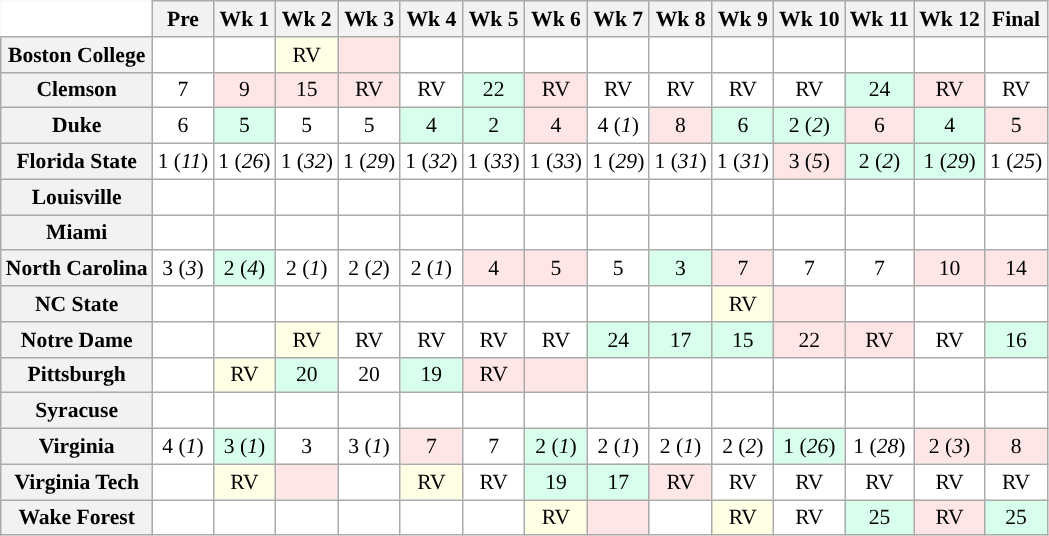<table class="wikitable" style="white-space:nowrap;font-size:90%;">
<tr>
<th colspan=1 style="background:white; border-top-style:hidden; border-left-style:hidden;"> </th>
<th>Pre <br></th>
<th>Wk 1 <br></th>
<th>Wk 2 <br></th>
<th>Wk 3 <br></th>
<th>Wk 4 <br></th>
<th>Wk 5 <br></th>
<th>Wk 6 <br></th>
<th>Wk 7 <br></th>
<th>Wk 8 <br></th>
<th>Wk 9 <br></th>
<th>Wk 10 <br></th>
<th>Wk 11 <br></th>
<th>Wk 12 <br></th>
<th>Final <br></th>
</tr>
<tr style="text-align:center;">
<th>Boston College</th>
<td style="background:#FFF;"></td>
<td style="background:#FFF;"></td>
<td style="background:#FFFFE6;"> RV</td>
<td style="background:#FFE6E6;"></td>
<td style="background:#FFF;"></td>
<td style="background:#FFF;"></td>
<td style="background:#FFF;"></td>
<td style="background:#FFF;"></td>
<td style="background:#FFF;"></td>
<td style="background:#FFF;"></td>
<td style="background:#FFF;"></td>
<td style="background:#FFF;"></td>
<td style="background:#FFF;"></td>
<td style="background:#FFF;"></td>
</tr>
<tr style="text-align:center;">
<th>Clemson</th>
<td style="background:#FFF;"> 7</td>
<td style="background:#FFE6E6;"> 9</td>
<td style="background:#FFE6E6;"> 15</td>
<td style="background:#FFE6E6;"> RV</td>
<td style="background:#FFF;"> RV</td>
<td style="background:#D8FFEB;"> 22</td>
<td style="background:#FFE6E6;"> RV</td>
<td style="background:#FFF;"> RV</td>
<td style="background:#FFF;"> RV</td>
<td style="background:#FFF;"> RV</td>
<td style="background:#FFF;"> RV</td>
<td style="background:#D8FFEB;"> 24</td>
<td style="background:#FFE6E6;"> RV</td>
<td style="background:#FFF;"> RV</td>
</tr>
<tr style="text-align:center;">
<th>Duke</th>
<td style="background:#FFF;"> 6</td>
<td style="background:#D8FFEB;"> 5</td>
<td style="background:#FFF;"> 5</td>
<td style="background:#FFF;"> 5</td>
<td style="background:#D8FFEB;"> 4</td>
<td style="background:#D8FFEB;"> 2</td>
<td style="background:#FFE6E6;"> 4</td>
<td style="background:#FFF;"> 4 (<em>1</em>)</td>
<td style="background:#FFE6E6;"> 8</td>
<td style="background:#D8FFEB;"> 6</td>
<td style="background:#D8FFEB;"> 2 (<em>2</em>)</td>
<td style="background:#FFE6E6;"> 6</td>
<td style="background:#D8FFEB;"> 4</td>
<td style="background:#FFE6E6;"> 5</td>
</tr>
<tr style="text-align:center;">
<th>Florida State</th>
<td style="background:#FFF;"> 1 (<em>11</em>)</td>
<td style="background:#FFF;"> 1 (<em>26</em>)</td>
<td style="background:#FFF;"> 1 (<em>32</em>)</td>
<td style="background:#FFF;"> 1 (<em>29</em>)</td>
<td style="background:#FFF;"> 1 (<em>32</em>)</td>
<td style="background:#FFF;"> 1 (<em>33</em>)</td>
<td style="background:#FFF;"> 1 (<em>33</em>)</td>
<td style="background:#FFF;"> 1 (<em>29</em>)</td>
<td style="background:#FFF;"> 1 (<em>31</em>)</td>
<td style="background:#FFF;"> 1 (<em>31</em>)</td>
<td style="background:#FFE6E6;"> 3 (<em>5</em>)</td>
<td style="background:#D8FFEB;"> 2 (<em>2</em>)</td>
<td style="background:#D8FFEB;"> 1 (<em>29</em>)</td>
<td style="background:#FFF;"> 1 (<em>25</em>)</td>
</tr>
<tr style="text-align:center;">
<th>Louisville</th>
<td style="background:#FFF;"></td>
<td style="background:#FFF;"></td>
<td style="background:#FFF;"></td>
<td style="background:#FFF;"></td>
<td style="background:#FFF;"></td>
<td style="background:#FFF;"></td>
<td style="background:#FFF;"></td>
<td style="background:#FFF;"></td>
<td style="background:#FFF;"></td>
<td style="background:#FFF;"></td>
<td style="background:#FFF;"></td>
<td style="background:#FFF;"></td>
<td style="background:#FFF;"></td>
<td style="background:#FFF;"></td>
</tr>
<tr style="text-align:center;">
<th>Miami</th>
<td style="background:#FFF;"></td>
<td style="background:#FFF;"></td>
<td style="background:#FFF;"></td>
<td style="background:#FFF;"></td>
<td style="background:#FFF;"></td>
<td style="background:#FFF;"></td>
<td style="background:#FFF;"></td>
<td style="background:#FFF;"></td>
<td style="background:#FFF;"></td>
<td style="background:#FFF;"></td>
<td style="background:#FFF;"></td>
<td style="background:#FFF;"></td>
<td style="background:#FFF;"></td>
<td style="background:#FFF;"></td>
</tr>
<tr style="text-align:center;">
<th>North Carolina</th>
<td style="background:#FFF;"> 3 (<em>3</em>)</td>
<td style="background:#D8FFEB;"> 2 (<em>4</em>)</td>
<td style="background:#FFF;"> 2 (<em>1</em>)</td>
<td style="background:#FFF;"> 2 (<em>2</em>)</td>
<td style="background:#FFF;"> 2 (<em>1</em>)</td>
<td style="background:#FFE6E6;"> 4</td>
<td style="background:#FFE6E6;"> 5</td>
<td style="background:#FFF;"> 5</td>
<td style="background:#D8FFEB;"> 3</td>
<td style="background:#FFE6E6;"> 7</td>
<td style="background:#FFF;"> 7</td>
<td style="background:#FFF;"> 7</td>
<td style="background:#FFE6E6;"> 10</td>
<td style="background:#FFE6E6;"> 14</td>
</tr>
<tr style="text-align:center;">
<th>NC State</th>
<td style="background:#FFF;"></td>
<td style="background:#FFF;"></td>
<td style="background:#FFF;"></td>
<td style="background:#FFF;"></td>
<td style="background:#FFF;"></td>
<td style="background:#FFF;"></td>
<td style="background:#FFF;"></td>
<td style="background:#FFF;"></td>
<td style="background:#FFF;"></td>
<td style="background:#FFFFE6;"> RV</td>
<td style="background:#FFE6E6;"></td>
<td style="background:#FFF;"></td>
<td style="background:#FFF;"></td>
<td style="background:#FFF;"></td>
</tr>
<tr style="text-align:center;">
<th>Notre Dame</th>
<td style="background:#FFF;"></td>
<td style="background:#FFF;"></td>
<td style="background:#FFFFE6;"> RV</td>
<td style="background:#FFF;"> RV</td>
<td style="background:#FFF;"> RV</td>
<td style="background:#FFF;"> RV</td>
<td style="background:#FFF;"> RV</td>
<td style="background:#D8FFEB;"> 24</td>
<td style="background:#D8FFEB;"> 17</td>
<td style="background:#D8FFEB;"> 15</td>
<td style="background:#FFE6E6;"> 22</td>
<td style="background:#FFE6E6;"> RV</td>
<td style="background:#FFF;"> RV</td>
<td style="background:#D8FFEB;"> 16</td>
</tr>
<tr style="text-align:center;">
<th>Pittsburgh</th>
<td style="background:#FFF;"></td>
<td style="background:#FFFFE6;"> RV</td>
<td style="background:#D8FFEB;"> 20</td>
<td style="background:#FFF;"> 20</td>
<td style="background:#D8FFEB;"> 19</td>
<td style="background:#FFE6E6;"> RV</td>
<td style="background:#FFE6E6;"></td>
<td style="background:#FFF;"></td>
<td style="background:#FFF;"></td>
<td style="background:#FFF;"></td>
<td style="background:#FFF;"></td>
<td style="background:#FFF;"></td>
<td style="background:#FFF;"></td>
<td style="background:#FFF;"></td>
</tr>
<tr style="text-align:center;">
<th>Syracuse</th>
<td style="background:#FFF;"></td>
<td style="background:#FFF;"></td>
<td style="background:#FFF;"></td>
<td style="background:#FFF;"></td>
<td style="background:#FFF;"></td>
<td style="background:#FFF;"></td>
<td style="background:#FFF;"></td>
<td style="background:#FFF;"></td>
<td style="background:#FFF;"></td>
<td style="background:#FFF;"></td>
<td style="background:#FFF;"></td>
<td style="background:#FFF;"></td>
<td style="background:#FFF;"></td>
<td style="background:#FFF;"></td>
</tr>
<tr style="text-align:center;">
<th>Virginia</th>
<td style="background:#FFF;"> 4 (<em>1</em>)</td>
<td style="background:#D8FFEB;"> 3 (<em>1</em>)</td>
<td style="background:#FFF;"> 3</td>
<td style="background:#FFF;"> 3 (<em>1</em>)</td>
<td style="background:#FFE6E6;"> 7</td>
<td style="background:#FFF;"> 7</td>
<td style="background:#D8FFEB;"> 2 (<em>1</em>)</td>
<td style="background:#FFF;"> 2 (<em>1</em>)</td>
<td style="background:#FFF;"> 2 (<em>1</em>)</td>
<td style="background:#FFF;"> 2 (<em>2</em>)</td>
<td style="background:#D8FFEB;"> 1 (<em>26</em>)</td>
<td style="background:#FFF;"> 1 (<em>28</em>)</td>
<td style="background:#FFE6E6;"> 2 (<em>3</em>)</td>
<td style="background:#FFE6E6;"> 8</td>
</tr>
<tr style="text-align:center;">
<th>Virginia Tech</th>
<td style="background:#FFF;"></td>
<td style="background:#FFFFE6;"> RV</td>
<td style="background:#FFE6E6;"></td>
<td style="background:#FFF;"></td>
<td style="background:#FFFFE6;"> RV</td>
<td style="background:#FFF;"> RV</td>
<td style="background:#D8FFEB;"> 19</td>
<td style="background:#D8FFEB;"> 17</td>
<td style="background:#FFE6E6;"> RV</td>
<td style="background:#FFF;"> RV</td>
<td style="background:#FFF;"> RV</td>
<td style="background:#FFF;"> RV</td>
<td style="background:#FFF;"> RV</td>
<td style="background:#FFF;"> RV</td>
</tr>
<tr style="text-align:center;">
<th>Wake Forest</th>
<td style="background:#FFF;"></td>
<td style="background:#FFF;"></td>
<td style="background:#FFF;"></td>
<td style="background:#FFF;"></td>
<td style="background:#FFF;"></td>
<td style="background:#FFF;"></td>
<td style="background:#FFFFE6;"> RV</td>
<td style="background:#FFE6E6;"></td>
<td style="background:#FFF;"></td>
<td style="background:#FFFFE6;"> RV</td>
<td style="background:#FFF;"> RV</td>
<td style="background:#D8FFEB;"> 25</td>
<td style="background:#FFE6E6;"> RV</td>
<td style="background:#D8FFEB;"> 25</td>
</tr>
</table>
